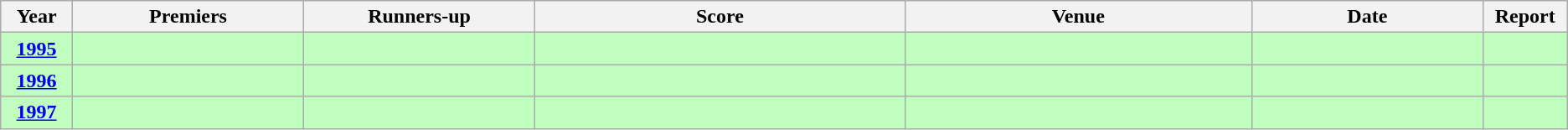<table class="wikitable sortable" style="text-align:left; text-valign:center">
<tr>
<th width=3%>Year</th>
<th width=10%>Premiers</th>
<th width=10%>Runners-up</th>
<th width=16%>Score</th>
<th width=15%>Venue</th>
<th width=10%; class=unsortable>Date</th>
<th width=2%; class=unsortable>Report</th>
</tr>
<tr style="background:#C0FFC0;">
<td align="center"><strong><a href='#'>1995</a></strong></td>
<td></td>
<td></td>
<td align=center></td>
<td></td>
<td></td>
<td align=center></td>
</tr>
<tr style="background:#C0FFC0;">
<td align="center"><strong><a href='#'>1996</a></strong></td>
<td></td>
<td></td>
<td align=center></td>
<td></td>
<td></td>
<td align=center></td>
</tr>
<tr style="background:#C0FFC0;">
<td align="center"><strong><a href='#'>1997</a></strong></td>
<td></td>
<td></td>
<td align=center></td>
<td></td>
<td></td>
<td align=center></td>
</tr>
</table>
